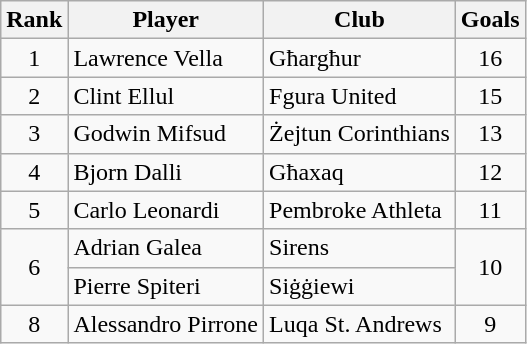<table class="wikitable" style="text-align:center">
<tr>
<th>Rank</th>
<th>Player</th>
<th>Club</th>
<th>Goals</th>
</tr>
<tr>
<td>1</td>
<td align="left"> Lawrence Vella</td>
<td align="left">Għargħur</td>
<td>16</td>
</tr>
<tr>
<td>2</td>
<td align="left"> Clint Ellul</td>
<td align="left">Fgura United</td>
<td>15</td>
</tr>
<tr>
<td>3</td>
<td align="left"> Godwin Mifsud</td>
<td align="left">Żejtun Corinthians</td>
<td>13</td>
</tr>
<tr>
<td>4</td>
<td align="left"> Bjorn Dalli</td>
<td align="left">Għaxaq</td>
<td>12</td>
</tr>
<tr>
<td>5</td>
<td align="left"> Carlo Leonardi</td>
<td align="left">Pembroke Athleta</td>
<td>11</td>
</tr>
<tr>
<td rowspan="2">6</td>
<td align="left"> Adrian Galea</td>
<td align="left">Sirens</td>
<td rowspan="2">10</td>
</tr>
<tr>
<td align="left"> Pierre Spiteri</td>
<td align="left">Siġġiewi</td>
</tr>
<tr>
<td>8</td>
<td align="left"> Alessandro Pirrone</td>
<td align="left">Luqa St. Andrews</td>
<td>9</td>
</tr>
</table>
